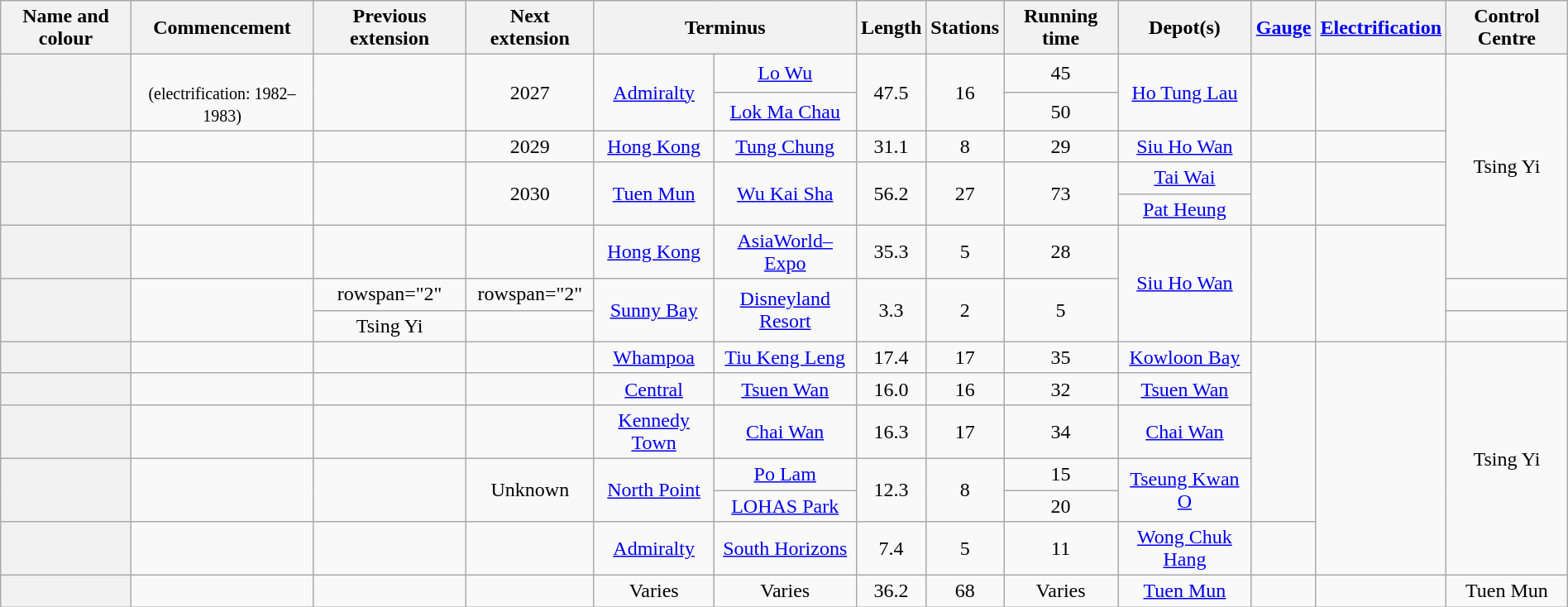<table class="wikitable sortable" style=margin:auto;font-align:center;text-align:center>
<tr>
<th>Name and colour</th>
<th>Commencement</th>
<th>Previous extension</th>
<th>Next extension</th>
<th colspan="2">Terminus</th>
<th style="width:30px">Length</th>
<th style="width:30px">Stations</th>
<th>Running time</th>
<th>Depot(s)</th>
<th><a href='#'>Gauge</a></th>
<th><a href='#'>Electrification</a></th>
<th>Control Centre</th>
</tr>
<tr>
<th rowspan="2" style=background-color:#><a href='#'></a></th>
<td rowspan="2"><br><small>(electrification: 1982–1983)</small></td>
<td rowspan="2"></td>
<td rowspan="2">2027</td>
<td rowspan="2"><a href='#'>Admiralty</a></td>
<td><a href='#'>Lo Wu</a></td>
<td rowspan="2">47.5</td>
<td rowspan="2">16</td>
<td>45</td>
<td rowspan="2"><a href='#'>Ho Tung Lau</a></td>
<td rowspan="2"></td>
<td rowspan="2"></td>
<td rowspan="6">Tsing Yi</td>
</tr>
<tr>
<td><a href='#'>Lok Ma Chau</a></td>
<td>50</td>
</tr>
<tr>
<th style=background-color:#><a href='#'></a></th>
<td></td>
<td></td>
<td>2029</td>
<td><a href='#'>Hong Kong</a></td>
<td><a href='#'>Tung Chung</a></td>
<td>31.1</td>
<td>8</td>
<td>29</td>
<td><a href='#'>Siu Ho Wan</a></td>
<td></td>
<td></td>
</tr>
<tr>
<th rowspan="2" style=background-color:#><a href='#'></a></th>
<td rowspan="2"></td>
<td rowspan="2"></td>
<td rowspan="2">2030</td>
<td rowspan="2"><a href='#'>Tuen Mun</a></td>
<td rowspan="2"><a href='#'>Wu Kai Sha</a></td>
<td rowspan="2">56.2</td>
<td rowspan="2">27</td>
<td rowspan="2">73</td>
<td><a href='#'>Tai Wai</a></td>
<td rowspan="2"></td>
<td rowspan="2"></td>
</tr>
<tr>
<td><a href='#'>Pat Heung</a></td>
</tr>
<tr>
<th style=background-color:#><a href='#'></a></th>
<td></td>
<td></td>
<td></td>
<td><a href='#'>Hong Kong</a></td>
<td><a href='#'>AsiaWorld–Expo</a></td>
<td>35.3</td>
<td>5</td>
<td>28</td>
<td rowspan="3"><a href='#'>Siu Ho Wan</a></td>
<td rowspan="3"></td>
<td rowspan="3"></td>
</tr>
<tr>
<th rowspan="2" style=background-color:#><a href='#'></a></th>
<td rowspan="2"></td>
<td>rowspan="2" </td>
<td>rowspan="2" </td>
<td rowspan="2"><a href='#'>Sunny Bay</a></td>
<td rowspan="2"><a href='#'>Disneyland Resort</a></td>
<td rowspan="2">3.3</td>
<td rowspan="2">2</td>
<td rowspan="2">5</td>
<td></td>
</tr>
<tr>
<td>Tsing Yi</td>
</tr>
<tr>
<th style=background-color:#><a href='#'></a></th>
<td></td>
<td></td>
<td></td>
<td><a href='#'>Whampoa</a></td>
<td><a href='#'>Tiu Keng Leng</a></td>
<td>17.4</td>
<td>17</td>
<td>35</td>
<td><a href='#'>Kowloon Bay</a></td>
<td rowspan="5"></td>
<td rowspan="6"></td>
<td rowspan="6">Tsing Yi</td>
</tr>
<tr>
<th style=background-color:#><a href='#'></a></th>
<td></td>
<td></td>
<td></td>
<td><a href='#'>Central</a></td>
<td><a href='#'>Tsuen Wan</a></td>
<td>16.0</td>
<td>16</td>
<td>32</td>
<td><a href='#'>Tsuen Wan</a></td>
</tr>
<tr>
<th style=background-color:#><a href='#'></a></th>
<td></td>
<td></td>
<td></td>
<td><a href='#'>Kennedy Town</a></td>
<td><a href='#'>Chai Wan</a></td>
<td>16.3</td>
<td>17</td>
<td>34</td>
<td><a href='#'>Chai Wan</a></td>
</tr>
<tr>
<th rowspan="2" style=background-color:#><a href='#'></a></th>
<td rowspan="2"></td>
<td rowspan="2"></td>
<td rowspan="2">Unknown</td>
<td rowspan="2"><a href='#'>North Point</a></td>
<td><a href='#'>Po Lam</a></td>
<td rowspan="2">12.3</td>
<td rowspan="2">8</td>
<td>15</td>
<td rowspan="2"><a href='#'>Tseung Kwan O</a></td>
</tr>
<tr>
<td><a href='#'>LOHAS Park</a></td>
<td>20</td>
</tr>
<tr>
<th style=background-color:#><a href='#'></a></th>
<td></td>
<td></td>
<td></td>
<td><a href='#'>Admiralty</a></td>
<td><a href='#'>South Horizons</a></td>
<td>7.4</td>
<td>5</td>
<td>11</td>
<td><a href='#'>Wong Chuk Hang</a></td>
<td></td>
</tr>
<tr>
<th style=background-color:#><a href='#'></a></th>
<td></td>
<td></td>
<td></td>
<td>Varies</td>
<td>Varies</td>
<td>36.2</td>
<td>68</td>
<td>Varies</td>
<td><a href='#'>Tuen Mun</a></td>
<td></td>
<td></td>
<td>Tuen Mun</td>
</tr>
</table>
